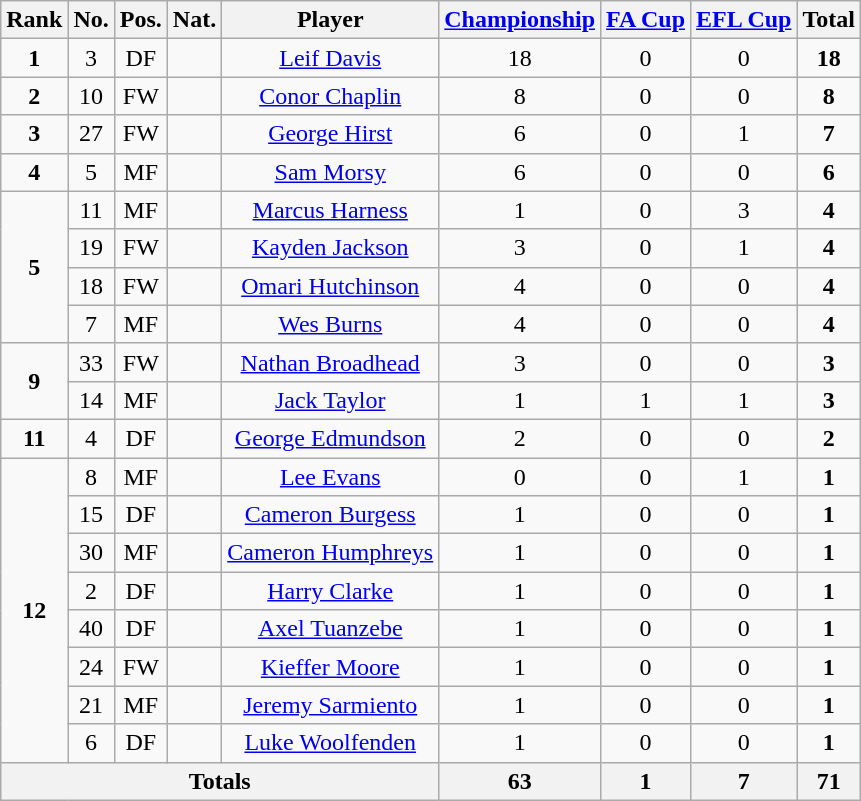<table class="wikitable" style="text-align:center">
<tr>
<th width=0%>Rank</th>
<th width=0%>No.</th>
<th width=0%>Pos.</th>
<th width=0%>Nat.</th>
<th width=0%>Player</th>
<th width=0%><a href='#'>Championship</a></th>
<th width=0%><a href='#'>FA Cup</a></th>
<th width=0%><a href='#'>EFL Cup</a></th>
<th width=0%>Total</th>
</tr>
<tr>
<td><strong>1</strong></td>
<td>3</td>
<td>DF</td>
<td align="left"></td>
<td><a href='#'>Leif Davis</a></td>
<td>18</td>
<td>0</td>
<td>0</td>
<td><strong>18</strong></td>
</tr>
<tr>
<td><strong>2</strong></td>
<td>10</td>
<td>FW</td>
<td align="left"></td>
<td><a href='#'>Conor Chaplin</a></td>
<td>8</td>
<td>0</td>
<td>0</td>
<td><strong>8</strong></td>
</tr>
<tr>
<td><strong>3</strong></td>
<td>27</td>
<td>FW</td>
<td align="left"></td>
<td><a href='#'>George Hirst</a></td>
<td>6</td>
<td>0</td>
<td>1</td>
<td><strong>7</strong></td>
</tr>
<tr>
<td><strong>4</strong></td>
<td>5</td>
<td>MF</td>
<td align="left"></td>
<td><a href='#'>Sam Morsy</a></td>
<td>6</td>
<td>0</td>
<td>0</td>
<td><strong>6</strong></td>
</tr>
<tr>
<td rowspan=4><strong>5</strong></td>
<td>11</td>
<td>MF</td>
<td align="left"></td>
<td><a href='#'>Marcus Harness</a></td>
<td>1</td>
<td>0</td>
<td>3</td>
<td><strong>4</strong></td>
</tr>
<tr>
<td>19</td>
<td>FW</td>
<td align="left"></td>
<td><a href='#'>Kayden Jackson</a></td>
<td>3</td>
<td>0</td>
<td>1</td>
<td><strong>4</strong></td>
</tr>
<tr>
<td>18</td>
<td>FW</td>
<td align="left"></td>
<td><a href='#'>Omari Hutchinson</a></td>
<td>4</td>
<td>0</td>
<td>0</td>
<td><strong>4</strong></td>
</tr>
<tr>
<td>7</td>
<td>MF</td>
<td align="left"></td>
<td><a href='#'>Wes Burns</a></td>
<td>4</td>
<td>0</td>
<td>0</td>
<td><strong>4</strong></td>
</tr>
<tr>
<td rowspan=2><strong>9</strong></td>
<td>33</td>
<td>FW</td>
<td align="left"></td>
<td><a href='#'>Nathan Broadhead</a></td>
<td>3</td>
<td>0</td>
<td>0</td>
<td><strong>3</strong></td>
</tr>
<tr>
<td>14</td>
<td>MF</td>
<td align="left"></td>
<td><a href='#'>Jack Taylor</a></td>
<td>1</td>
<td>1</td>
<td>1</td>
<td><strong>3</strong></td>
</tr>
<tr>
<td><strong>11</strong></td>
<td>4</td>
<td>DF</td>
<td align="left"></td>
<td><a href='#'>George Edmundson</a></td>
<td>2</td>
<td>0</td>
<td>0</td>
<td><strong>2</strong></td>
</tr>
<tr>
<td rowspan=8><strong>12</strong></td>
<td>8</td>
<td>MF</td>
<td align="left"></td>
<td><a href='#'>Lee Evans</a></td>
<td>0</td>
<td>0</td>
<td>1</td>
<td><strong>1</strong></td>
</tr>
<tr>
<td>15</td>
<td>DF</td>
<td align="left"></td>
<td><a href='#'>Cameron Burgess</a></td>
<td>1</td>
<td>0</td>
<td>0</td>
<td><strong>1</strong></td>
</tr>
<tr>
<td>30</td>
<td>MF</td>
<td align="left"></td>
<td><a href='#'>Cameron Humphreys</a></td>
<td>1</td>
<td>0</td>
<td>0</td>
<td><strong>1</strong></td>
</tr>
<tr>
<td>2</td>
<td>DF</td>
<td align="left"></td>
<td><a href='#'>Harry Clarke</a></td>
<td>1</td>
<td>0</td>
<td>0</td>
<td><strong>1</strong></td>
</tr>
<tr>
<td>40</td>
<td>DF</td>
<td align="left"></td>
<td><a href='#'>Axel Tuanzebe</a></td>
<td>1</td>
<td>0</td>
<td>0</td>
<td><strong>1</strong></td>
</tr>
<tr>
<td>24</td>
<td>FW</td>
<td align="left"></td>
<td><a href='#'>Kieffer Moore</a></td>
<td>1</td>
<td>0</td>
<td>0</td>
<td><strong>1</strong></td>
</tr>
<tr>
<td>21</td>
<td>MF</td>
<td align="left"></td>
<td><a href='#'>Jeremy Sarmiento</a></td>
<td>1</td>
<td>0</td>
<td>0</td>
<td><strong>1</strong></td>
</tr>
<tr>
<td>6</td>
<td>DF</td>
<td align="left"></td>
<td><a href='#'>Luke Woolfenden</a></td>
<td>1</td>
<td>0</td>
<td>0</td>
<td><strong>1</strong></td>
</tr>
<tr>
<th colspan=5><strong>Totals</strong></th>
<th><strong>63</strong></th>
<th><strong>1</strong></th>
<th><strong>7</strong></th>
<th><strong>71</strong></th>
</tr>
</table>
